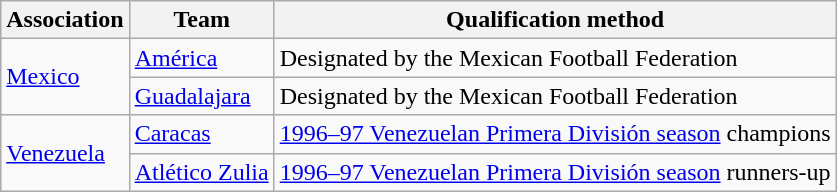<table class="wikitable">
<tr>
<th>Association</th>
<th>Team</th>
<th>Qualification method</th>
</tr>
<tr>
<td rowspan=2> <a href='#'>Mexico</a></td>
<td><a href='#'>América</a> </td>
<td>Designated by the Mexican Football Federation</td>
</tr>
<tr>
<td><a href='#'>Guadalajara</a> </td>
<td>Designated by the Mexican Football Federation</td>
</tr>
<tr>
<td rowspan=2> <a href='#'>Venezuela</a></td>
<td><a href='#'>Caracas</a> </td>
<td><a href='#'>1996–97 Venezuelan Primera División season</a> champions</td>
</tr>
<tr>
<td><a href='#'>Atlético Zulia</a> </td>
<td><a href='#'>1996–97 Venezuelan Primera División season</a> runners-up</td>
</tr>
</table>
